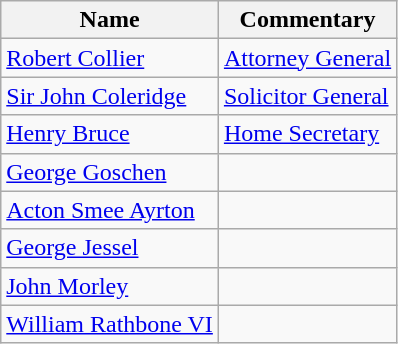<table class="wikitable">
<tr>
<th>Name</th>
<th>Commentary</th>
</tr>
<tr>
<td><a href='#'>Robert Collier</a> </td>
<td><a href='#'>Attorney General</a></td>
</tr>
<tr>
<td><a href='#'>Sir John Coleridge</a> </td>
<td><a href='#'>Solicitor General</a></td>
</tr>
<tr>
<td><a href='#'>Henry Bruce</a> </td>
<td><a href='#'>Home Secretary</a></td>
</tr>
<tr>
<td><a href='#'>George Goschen</a> </td>
<td></td>
</tr>
<tr>
<td><a href='#'>Acton Smee Ayrton</a></td>
<td></td>
</tr>
<tr>
<td><a href='#'>George Jessel</a> </td>
<td></td>
</tr>
<tr>
<td><a href='#'>John Morley</a> </td>
<td></td>
</tr>
<tr>
<td><a href='#'>William Rathbone VI</a> </td>
<td></td>
</tr>
</table>
